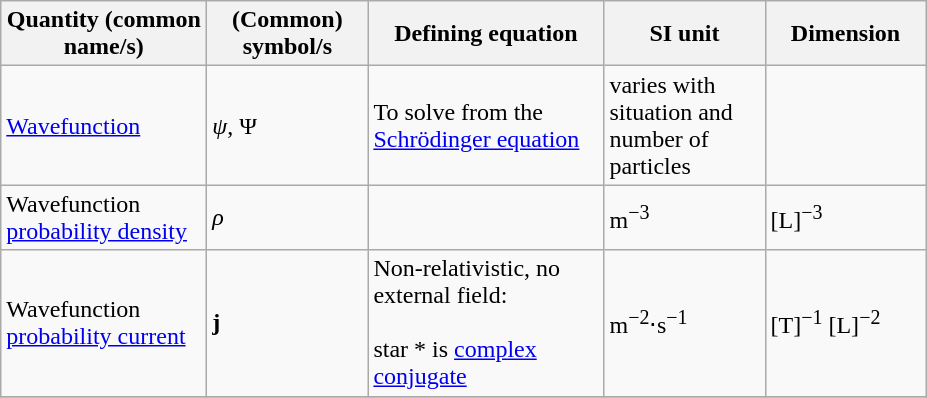<table class="wikitable">
<tr>
<th scope="col" width="130">Quantity (common name/s)</th>
<th scope="col" width="100">(Common) symbol/s</th>
<th scope="col" width="150">Defining equation</th>
<th scope="col" width="100">SI unit</th>
<th scope="col" width="100">Dimension</th>
</tr>
<tr>
<td><a href='#'>Wavefunction</a></td>
<td><em>ψ</em>, Ψ</td>
<td>To solve from the <a href='#'>Schrödinger equation</a></td>
<td>varies with situation and number of particles</td>
<td></td>
</tr>
<tr>
<td>Wavefunction <a href='#'>probability density</a></td>
<td><em>ρ</em></td>
<td></td>
<td>m<sup>−3</sup></td>
<td>[L]<sup>−3</sup></td>
</tr>
<tr>
<td>Wavefunction <a href='#'>probability current</a></td>
<td><strong>j</strong></td>
<td>Non-relativistic, no external field:<br><br>star * is <a href='#'>complex conjugate</a></td>
<td>m<sup>−2</sup>⋅s<sup>−1</sup></td>
<td>[T]<sup>−1</sup> [L]<sup>−2</sup></td>
</tr>
<tr>
</tr>
</table>
